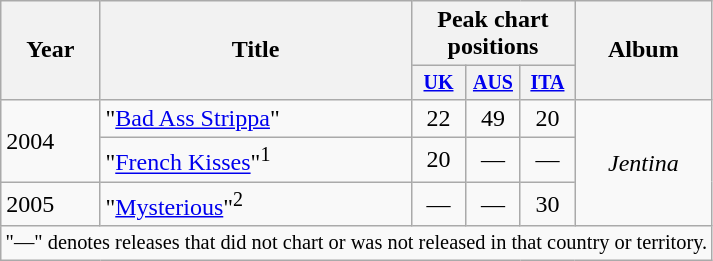<table class="wikitable" style=text-align:center;>
<tr>
<th rowspan=2>Year</th>
<th rowspan=2>Title</th>
<th colspan=3>Peak chart positions</th>
<th rowspan=2>Album</th>
</tr>
<tr style=font-size:smaller>
<th width=30><a href='#'>UK</a><br></th>
<th width=30><a href='#'>AUS</a><br></th>
<th width=30><a href='#'>ITA</a></th>
</tr>
<tr>
<td style="text-align:left;" rowspan="2">2004</td>
<td align="left">"<a href='#'>Bad Ass Strippa</a>"</td>
<td style="text-align:center;">22</td>
<td style="text-align:center;">49</td>
<td style="text-align:center;">20</td>
<td style="text-align:center;" rowspan="3"><em>Jentina</em></td>
</tr>
<tr>
<td align="left">"<a href='#'>French Kisses</a>"<sup>1</sup></td>
<td style="text-align:center;">20</td>
<td style="text-align:center;">—</td>
<td style="text-align:center;">—</td>
</tr>
<tr>
<td style="text-align:left;">2005</td>
<td align="left">"<a href='#'>Mysterious</a>"<sup>2</sup></td>
<td style="text-align:center;">—</td>
<td style="text-align:center;">—</td>
<td style="text-align:center;">30</td>
</tr>
<tr>
<td colspan="20" style="font-size:85%">"—" denotes releases that did not chart or was not released in that country or territory.</td>
</tr>
</table>
